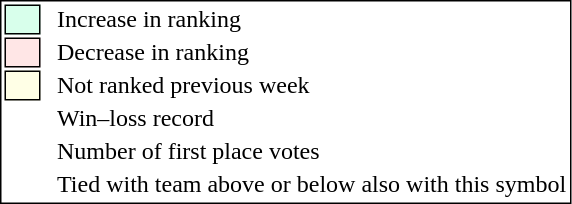<table style="border:1px solid black;">
<tr>
<td style="background:#D8FFEB; width:20px; border:1px solid black;"></td>
<td> </td>
<td>Increase in ranking</td>
</tr>
<tr>
<td style="background:#FFE6E6; width:20px; border:1px solid black;"></td>
<td> </td>
<td>Decrease in ranking</td>
</tr>
<tr>
<td style="background:#FFFFE6; width:20px; border:1px solid black;"></td>
<td> </td>
<td>Not ranked previous week</td>
</tr>
<tr>
<td></td>
<td> </td>
<td>Win–loss record</td>
</tr>
<tr>
<td></td>
<td> </td>
<td>Number of first place votes</td>
</tr>
<tr>
<td></td>
<td></td>
<td>Tied with team above or below also with this symbol</td>
</tr>
</table>
